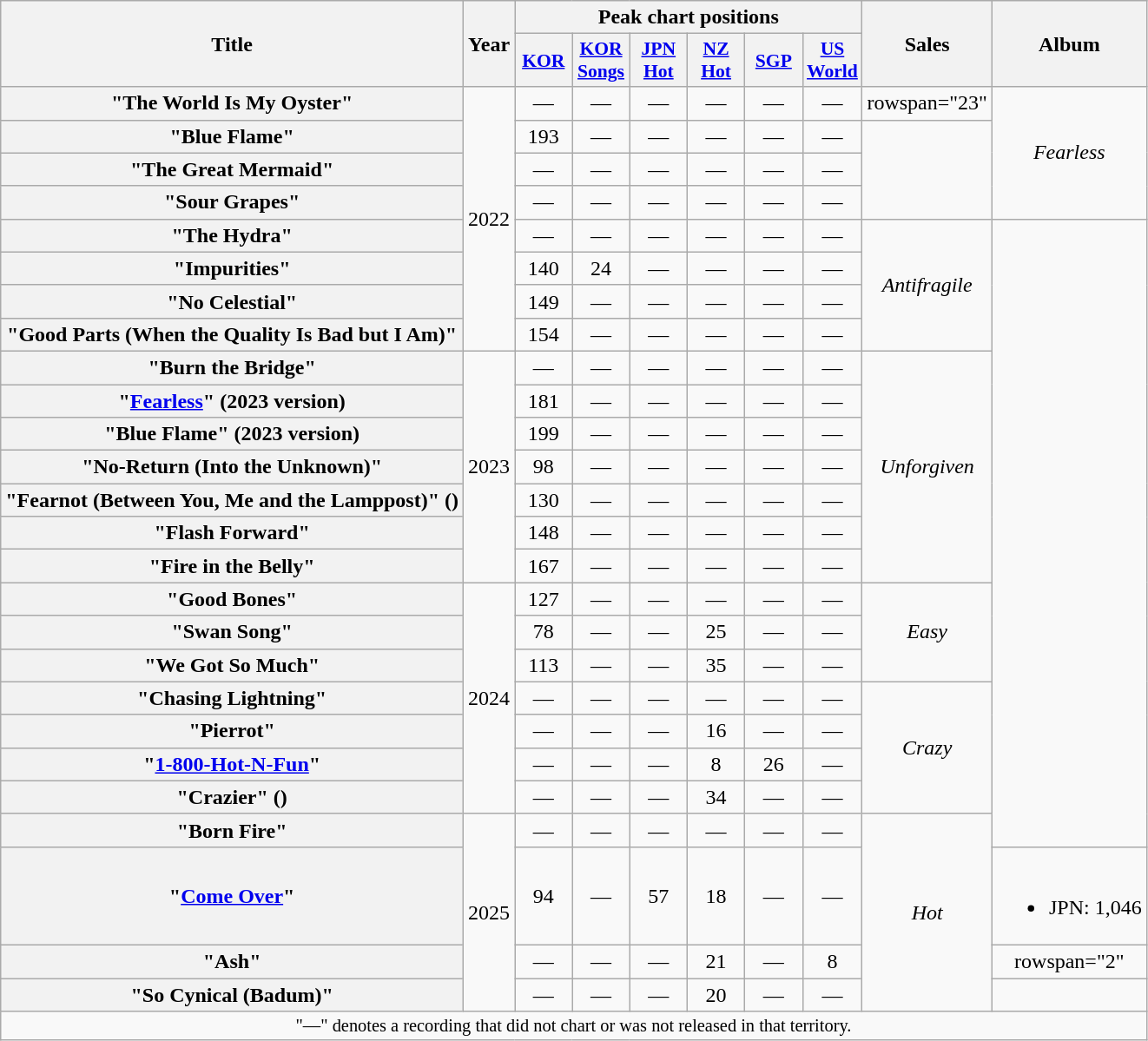<table class="wikitable plainrowheaders" style="text-align:center">
<tr>
<th scope="col" rowspan="2">Title</th>
<th scope="col" rowspan="2">Year</th>
<th scope="col" colspan="6">Peak chart positions</th>
<th scope="col" rowspan="2">Sales</th>
<th scope="col" rowspan="2">Album</th>
</tr>
<tr>
<th scope="col" style="font-size:90%; width:2.6em"><a href='#'>KOR</a><br></th>
<th scope="col" style="font-size:90%; width:2.6em"><a href='#'>KOR<br>Songs</a><br></th>
<th scope="col" style="font-size:90%; width:2.6em"><a href='#'>JPN<br>Hot</a><br></th>
<th scope="col" style="font-size:90%; width:2.6em"><a href='#'>NZ<br>Hot</a><br></th>
<th scope="col" style="font-size:90%; width:2.6em"><a href='#'>SGP</a><br></th>
<th scope="col" style="font-size:90%; width:2.6em"><a href='#'>US<br>World</a><br></th>
</tr>
<tr>
<th scope="row">"The World Is My Oyster"</th>
<td rowspan="8">2022</td>
<td>—</td>
<td>—</td>
<td>—</td>
<td>—</td>
<td>—</td>
<td>—</td>
<td>rowspan="23" </td>
<td rowspan="4"><em>Fearless</em></td>
</tr>
<tr>
<th scope="row">"Blue Flame"</th>
<td>193</td>
<td>—</td>
<td>—</td>
<td>—</td>
<td>—</td>
<td>—</td>
</tr>
<tr>
<th scope="row">"The Great Mermaid"</th>
<td>—</td>
<td>—</td>
<td>—</td>
<td>—</td>
<td>—</td>
<td>—</td>
</tr>
<tr>
<th scope="row">"Sour Grapes"</th>
<td>—</td>
<td>—</td>
<td>—</td>
<td>—</td>
<td>—</td>
<td>—</td>
</tr>
<tr>
<th scope="row">"The Hydra"</th>
<td>—</td>
<td>—</td>
<td>—</td>
<td>—</td>
<td>—</td>
<td>—</td>
<td rowspan="4"><em>Antifragile</em></td>
</tr>
<tr>
<th scope="row">"Impurities"</th>
<td>140</td>
<td>24</td>
<td>—</td>
<td>—</td>
<td>—</td>
<td>—</td>
</tr>
<tr>
<th scope="row">"No Celestial"</th>
<td>149</td>
<td>—</td>
<td>—</td>
<td>—</td>
<td>—</td>
<td>—</td>
</tr>
<tr>
<th scope="row">"Good Parts (When the Quality Is Bad but I Am)"</th>
<td>154</td>
<td>—</td>
<td>—</td>
<td>—</td>
<td>—</td>
<td>—</td>
</tr>
<tr>
<th scope="row">"Burn the Bridge"</th>
<td rowspan="7">2023</td>
<td>—</td>
<td>—</td>
<td>—</td>
<td>—</td>
<td>—</td>
<td>—</td>
<td rowspan="7"><em>Unforgiven</em></td>
</tr>
<tr>
<th scope="row">"<a href='#'>Fearless</a>" (2023 version)</th>
<td>181</td>
<td>—</td>
<td>—</td>
<td>—</td>
<td>—</td>
<td>—</td>
</tr>
<tr>
<th scope="row">"Blue Flame" (2023 version)</th>
<td>199</td>
<td>—</td>
<td>—</td>
<td>—</td>
<td>—</td>
<td>—</td>
</tr>
<tr>
<th scope="row">"No-Return (Into the Unknown)"</th>
<td>98</td>
<td>—</td>
<td>—</td>
<td>—</td>
<td>—</td>
<td>—</td>
</tr>
<tr>
<th scope="row">"Fearnot (Between You, Me and the Lamppost)" ()</th>
<td>130</td>
<td>—</td>
<td>—</td>
<td>—</td>
<td>—</td>
<td>—</td>
</tr>
<tr>
<th scope="row">"Flash Forward"</th>
<td>148</td>
<td>—</td>
<td>—</td>
<td>—</td>
<td>—</td>
<td>—</td>
</tr>
<tr>
<th scope="row">"Fire in the Belly"</th>
<td>167</td>
<td>—</td>
<td>—</td>
<td>—</td>
<td>—</td>
<td>—</td>
</tr>
<tr>
<th scope="row">"Good Bones"</th>
<td rowspan="7">2024</td>
<td>127</td>
<td>—</td>
<td>—</td>
<td>—</td>
<td>—</td>
<td>—</td>
<td rowspan="3"><em>Easy</em></td>
</tr>
<tr>
<th scope="row">"Swan Song"</th>
<td>78</td>
<td>—</td>
<td>—</td>
<td>25</td>
<td>—</td>
<td>—</td>
</tr>
<tr>
<th scope="row">"We Got So Much"</th>
<td>113</td>
<td>—</td>
<td>—</td>
<td>35</td>
<td>—</td>
<td>—</td>
</tr>
<tr>
<th scope="row">"Chasing Lightning"</th>
<td>—</td>
<td>—</td>
<td>—</td>
<td>—</td>
<td>—</td>
<td>—</td>
<td rowspan="4"><em>Crazy</em></td>
</tr>
<tr>
<th scope="row">"Pierrot"</th>
<td>—</td>
<td>—</td>
<td>—</td>
<td>16</td>
<td>—</td>
<td>—</td>
</tr>
<tr>
<th scope="row">"<a href='#'>1-800-Hot-N-Fun</a>"</th>
<td>—</td>
<td>—</td>
<td>—</td>
<td>8</td>
<td>26</td>
<td>—</td>
</tr>
<tr>
<th scope="row">"Crazier" ()</th>
<td>—</td>
<td>—</td>
<td>—</td>
<td>34</td>
<td>—</td>
<td>—</td>
</tr>
<tr>
<th scope="row">"Born Fire"</th>
<td rowspan="4">2025</td>
<td>—</td>
<td>—</td>
<td>—</td>
<td>—</td>
<td>—</td>
<td>—</td>
<td rowspan="4"><em>Hot</em></td>
</tr>
<tr>
<th scope="row">"<a href='#'>Come Over</a>"</th>
<td>94</td>
<td>—</td>
<td>57</td>
<td>18</td>
<td>—</td>
<td>—</td>
<td><br><ul><li>JPN: 1,046 </li></ul></td>
</tr>
<tr>
<th scope="row">"Ash"</th>
<td>—</td>
<td>—</td>
<td>—</td>
<td>21</td>
<td>—</td>
<td>8</td>
<td>rowspan="2" </td>
</tr>
<tr>
<th scope="row">"So Cynical (Badum)"</th>
<td>—</td>
<td>—</td>
<td>—</td>
<td>20</td>
<td>—</td>
<td>—</td>
</tr>
<tr>
<td colspan="10" style="font-size:85%">"—" denotes a recording that did not chart or was not released in that territory.</td>
</tr>
</table>
